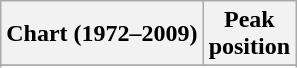<table class="wikitable sortable plainrowheaders" style="text-align:center;">
<tr>
<th scope="col">Chart (1972–2009)</th>
<th scope="col">Peak<br>position</th>
</tr>
<tr>
</tr>
<tr>
</tr>
<tr>
</tr>
<tr>
</tr>
</table>
